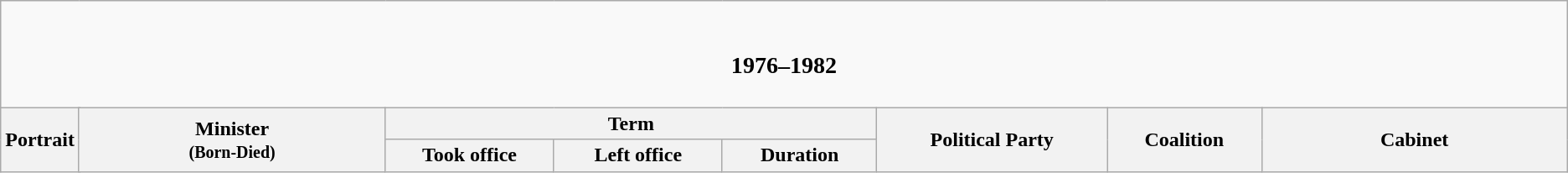<table class="wikitable" style="text-align:center;">
<tr>
<td colspan=9><br><h3>1976–1982</h3></td>
</tr>
<tr>
<th rowspan=2 colspan=2 width=80px>Portrait</th>
<th rowspan=2 width=20%>Minister<br><small>(Born-Died)</small></th>
<th colspan=3>Term</th>
<th rowspan=2 width=15%>Political Party</th>
<th rowspan=2 width=10%>Coalition</th>
<th rowspan=2 width=20%>Cabinet</th>
</tr>
<tr>
<th width=11%>Took office</th>
<th width=11%>Left office</th>
<th width=10%>Duration<br>

</th>
</tr>
</table>
